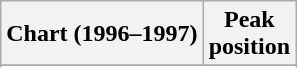<table class="wikitable sortable plainrowheaders" style="text-align:center">
<tr>
<th scope="col">Chart (1996–1997)</th>
<th scope="col">Peak<br>position</th>
</tr>
<tr>
</tr>
<tr>
</tr>
<tr>
</tr>
<tr>
</tr>
<tr>
</tr>
<tr>
</tr>
<tr>
</tr>
<tr>
</tr>
<tr>
</tr>
<tr>
</tr>
<tr>
</tr>
</table>
